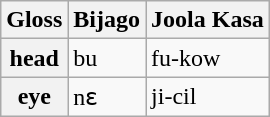<table class=wikitable>
<tr>
<th>Gloss</th>
<th>Bijago</th>
<th>Joola Kasa</th>
</tr>
<tr>
<th>head</th>
<td>bu</td>
<td>fu-kow</td>
</tr>
<tr>
<th>eye</th>
<td>nɛ</td>
<td>ji-cil</td>
</tr>
</table>
